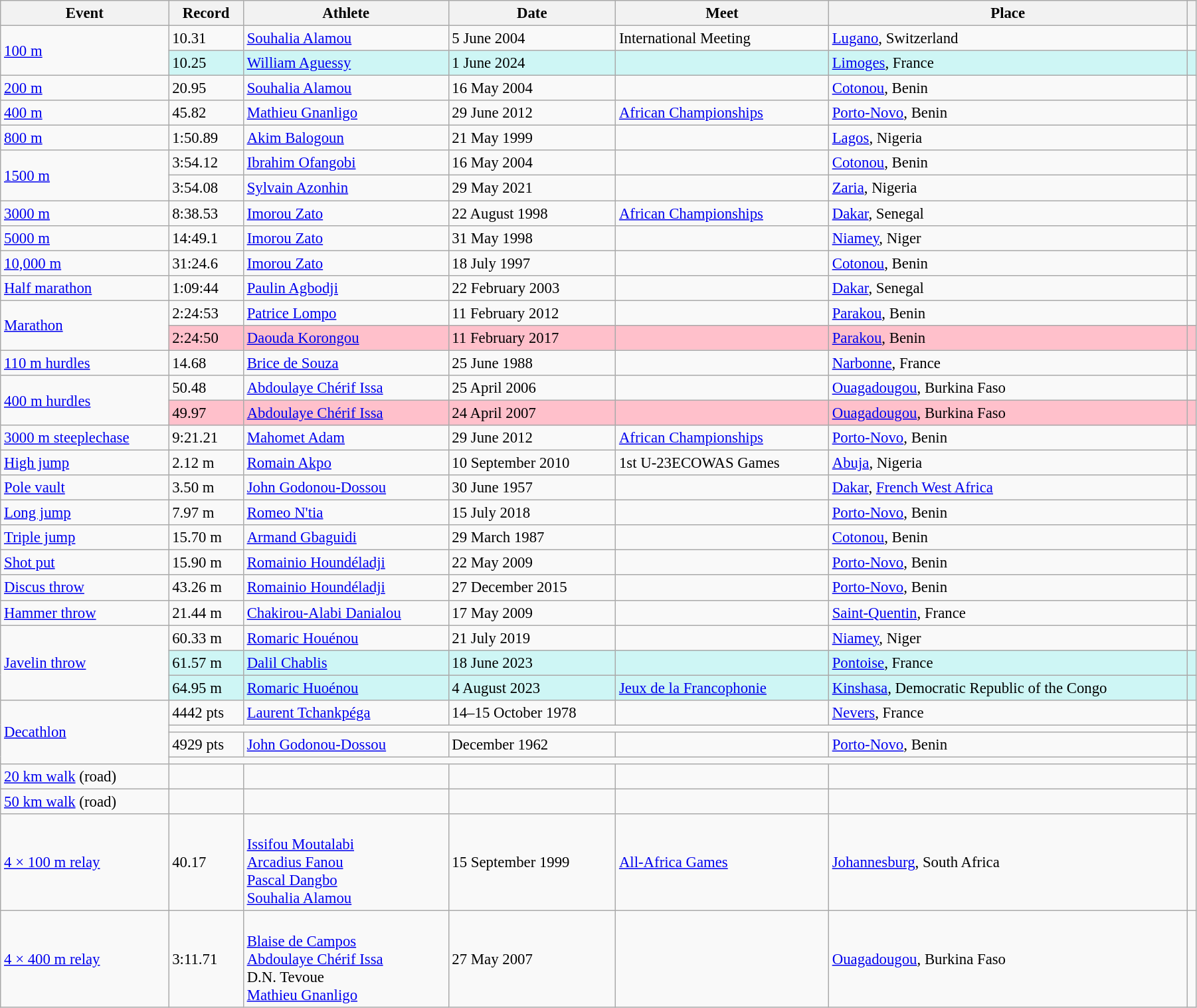<table class="wikitable" style="font-size:95%; width: 95%;">
<tr>
<th>Event</th>
<th>Record</th>
<th>Athlete</th>
<th>Date</th>
<th>Meet</th>
<th>Place</th>
<th></th>
</tr>
<tr>
<td rowspan=2><a href='#'>100 m</a></td>
<td>10.31 </td>
<td><a href='#'>Souhalia Alamou</a></td>
<td>5 June 2004</td>
<td>International Meeting</td>
<td><a href='#'>Lugano</a>, Switzerland</td>
<td></td>
</tr>
<tr bgcolor=#CEF6F5>
<td>10.25 </td>
<td><a href='#'>William Aguessy</a></td>
<td>1 June 2024</td>
<td></td>
<td><a href='#'>Limoges</a>, France</td>
<td></td>
</tr>
<tr>
<td><a href='#'>200 m</a></td>
<td>20.95 </td>
<td><a href='#'>Souhalia Alamou</a></td>
<td>16 May 2004</td>
<td></td>
<td><a href='#'>Cotonou</a>, Benin</td>
<td></td>
</tr>
<tr>
<td><a href='#'>400 m</a></td>
<td>45.82</td>
<td><a href='#'>Mathieu Gnanligo</a></td>
<td>29 June 2012</td>
<td><a href='#'>African Championships</a></td>
<td><a href='#'>Porto-Novo</a>, Benin</td>
<td></td>
</tr>
<tr>
<td><a href='#'>800 m</a></td>
<td>1:50.89</td>
<td><a href='#'>Akim Balogoun</a></td>
<td>21 May 1999</td>
<td></td>
<td><a href='#'>Lagos</a>, Nigeria</td>
<td></td>
</tr>
<tr>
<td rowspan=2><a href='#'>1500 m</a></td>
<td>3:54.12</td>
<td><a href='#'>Ibrahim Ofangobi</a></td>
<td>16 May 2004</td>
<td></td>
<td><a href='#'>Cotonou</a>, Benin</td>
<td></td>
</tr>
<tr>
<td>3:54.08</td>
<td><a href='#'>Sylvain Azonhin</a></td>
<td>29 May 2021</td>
<td></td>
<td><a href='#'>Zaria</a>, Nigeria</td>
<td></td>
</tr>
<tr>
<td><a href='#'>3000 m</a></td>
<td>8:38.53</td>
<td><a href='#'>Imorou Zato</a></td>
<td>22 August 1998</td>
<td><a href='#'>African Championships</a></td>
<td><a href='#'>Dakar</a>, Senegal</td>
<td></td>
</tr>
<tr>
<td><a href='#'>5000 m</a></td>
<td>14:49.1 </td>
<td><a href='#'>Imorou Zato</a></td>
<td>31 May 1998</td>
<td></td>
<td><a href='#'>Niamey</a>, Niger</td>
<td></td>
</tr>
<tr>
<td><a href='#'>10,000 m</a></td>
<td>31:24.6 </td>
<td><a href='#'>Imorou Zato</a></td>
<td>18 July 1997</td>
<td></td>
<td><a href='#'>Cotonou</a>, Benin</td>
<td></td>
</tr>
<tr>
<td><a href='#'>Half marathon</a></td>
<td>1:09:44</td>
<td><a href='#'>Paulin Agbodji</a></td>
<td>22 February 2003</td>
<td></td>
<td><a href='#'>Dakar</a>, Senegal</td>
<td></td>
</tr>
<tr>
<td rowspan=2><a href='#'>Marathon</a></td>
<td>2:24:53</td>
<td><a href='#'>Patrice Lompo</a></td>
<td>11 February 2012</td>
<td></td>
<td><a href='#'>Parakou</a>, Benin</td>
<td></td>
</tr>
<tr style="background:pink">
<td>2:24:50</td>
<td><a href='#'>Daouda Korongou</a></td>
<td>11 February 2017</td>
<td></td>
<td><a href='#'>Parakou</a>, Benin</td>
<td></td>
</tr>
<tr>
<td><a href='#'>110 m hurdles</a></td>
<td>14.68 </td>
<td><a href='#'>Brice de Souza</a></td>
<td>25 June 1988</td>
<td></td>
<td><a href='#'>Narbonne</a>, France</td>
<td></td>
</tr>
<tr>
<td rowspan=2><a href='#'>400 m hurdles</a></td>
<td>50.48</td>
<td><a href='#'>Abdoulaye Chérif Issa</a></td>
<td>25 April 2006</td>
<td></td>
<td><a href='#'>Ouagadougou</a>, Burkina Faso</td>
<td></td>
</tr>
<tr style="background:pink">
<td>49.97</td>
<td><a href='#'>Abdoulaye Chérif Issa</a></td>
<td>24 April 2007</td>
<td></td>
<td><a href='#'>Ouagadougou</a>, Burkina Faso</td>
<td></td>
</tr>
<tr>
<td><a href='#'>3000 m steeplechase</a></td>
<td>9:21.21</td>
<td><a href='#'>Mahomet Adam</a></td>
<td>29 June 2012</td>
<td><a href='#'>African Championships</a></td>
<td><a href='#'>Porto-Novo</a>, Benin</td>
<td></td>
</tr>
<tr>
<td><a href='#'>High jump</a></td>
<td>2.12 m</td>
<td><a href='#'>Romain Akpo</a></td>
<td>10 September 2010</td>
<td>1st U-23ECOWAS Games</td>
<td><a href='#'>Abuja</a>, Nigeria</td>
<td></td>
</tr>
<tr>
<td><a href='#'>Pole vault</a></td>
<td>3.50 m</td>
<td><a href='#'>John Godonou-Dossou</a></td>
<td>30 June 1957</td>
<td></td>
<td><a href='#'>Dakar</a>, <a href='#'>French West Africa</a></td>
<td></td>
</tr>
<tr>
<td><a href='#'>Long jump</a></td>
<td>7.97 m </td>
<td><a href='#'>Romeo N'tia</a></td>
<td>15 July 2018</td>
<td></td>
<td><a href='#'>Porto-Novo</a>, Benin</td>
<td></td>
</tr>
<tr>
<td><a href='#'>Triple jump</a></td>
<td>15.70 m</td>
<td><a href='#'>Armand Gbaguidi</a></td>
<td>29 March 1987</td>
<td></td>
<td><a href='#'>Cotonou</a>, Benin</td>
<td></td>
</tr>
<tr>
<td><a href='#'>Shot put</a></td>
<td>15.90 m</td>
<td><a href='#'>Romainio Houndéladji</a></td>
<td>22 May 2009</td>
<td></td>
<td><a href='#'>Porto-Novo</a>, Benin</td>
<td></td>
</tr>
<tr>
<td><a href='#'>Discus throw</a></td>
<td>43.26 m</td>
<td><a href='#'>Romainio Houndéladji</a></td>
<td>27 December 2015</td>
<td></td>
<td><a href='#'>Porto-Novo</a>, Benin</td>
<td></td>
</tr>
<tr>
<td><a href='#'>Hammer throw</a></td>
<td>21.44 m</td>
<td><a href='#'>Chakirou-Alabi Danialou</a></td>
<td>17 May 2009</td>
<td></td>
<td><a href='#'>Saint-Quentin</a>, France</td>
<td></td>
</tr>
<tr>
<td rowspan=3><a href='#'>Javelin throw</a></td>
<td>60.33 m</td>
<td><a href='#'>Romaric Houénou</a></td>
<td>21 July 2019</td>
<td></td>
<td><a href='#'>Niamey</a>, Niger</td>
<td></td>
</tr>
<tr bgcolor="#CEF6F5">
<td>61.57 m</td>
<td><a href='#'>Dalil Chablis</a></td>
<td>18 June 2023</td>
<td></td>
<td><a href='#'>Pontoise</a>, France</td>
<td></td>
</tr>
<tr bgcolor=#CEF6F5>
<td>64.95 m</td>
<td><a href='#'>Romaric Huoénou</a></td>
<td>4 August 2023</td>
<td><a href='#'>Jeux de la Francophonie</a></td>
<td><a href='#'>Kinshasa</a>, Democratic Republic of the Congo</td>
<td></td>
</tr>
<tr>
<td rowspan=4><a href='#'>Decathlon</a></td>
<td>4442 pts </td>
<td><a href='#'>Laurent Tchankpéga</a></td>
<td>14–15 October 1978</td>
<td></td>
<td><a href='#'>Nevers</a>, France</td>
<td></td>
</tr>
<tr>
<td colspan=5></td>
<td></td>
</tr>
<tr>
<td>4929 pts </td>
<td><a href='#'>John Godonou-Dossou</a></td>
<td>December 1962</td>
<td></td>
<td><a href='#'>Porto-Novo</a>, Benin</td>
<td></td>
</tr>
<tr>
<td colspan=5></td>
<td></td>
</tr>
<tr>
<td><a href='#'>20 km walk</a> (road)</td>
<td></td>
<td></td>
<td></td>
<td></td>
<td></td>
<td></td>
</tr>
<tr>
<td><a href='#'>50 km walk</a> (road)</td>
<td></td>
<td></td>
<td></td>
<td></td>
<td></td>
<td></td>
</tr>
<tr>
<td><a href='#'>4 × 100 m relay</a></td>
<td>40.17</td>
<td><br><a href='#'>Issifou Moutalabi</a><br><a href='#'>Arcadius Fanou</a><br><a href='#'>Pascal Dangbo</a><br><a href='#'>Souhalia Alamou</a></td>
<td>15 September 1999</td>
<td><a href='#'>All-Africa Games</a></td>
<td><a href='#'>Johannesburg</a>, South Africa</td>
<td></td>
</tr>
<tr>
<td><a href='#'>4 × 400 m relay</a></td>
<td>3:11.71</td>
<td><br><a href='#'>Blaise de Campos</a><br><a href='#'>Abdoulaye Chérif Issa</a><br>D.N. Tevoue<br><a href='#'>Mathieu Gnanligo</a></td>
<td>27 May 2007</td>
<td></td>
<td><a href='#'>Ouagadougou</a>, Burkina Faso</td>
<td></td>
</tr>
</table>
